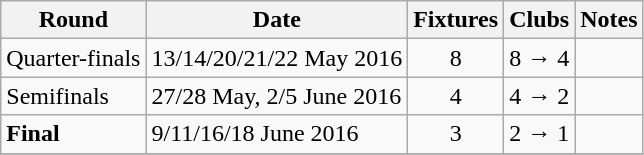<table class="wikitable">
<tr>
<th>Round</th>
<th>Date</th>
<th>Fixtures</th>
<th>Clubs</th>
<th>Notes</th>
</tr>
<tr>
<td>Quarter-finals</td>
<td>13/14/20/21/22 May 2016</td>
<td align="center">8</td>
<td align="center">8 → 4</td>
<td></td>
</tr>
<tr>
<td>Semifinals</td>
<td>27/28 May, 2/5 June 2016</td>
<td align="center">4</td>
<td align="center">4 → 2</td>
<td align="center"></td>
</tr>
<tr>
<td><strong>Final</strong></td>
<td>9/11/16/18 June 2016</td>
<td align="center">3</td>
<td align="center">2 → 1</td>
<td align="center"></td>
</tr>
<tr>
</tr>
</table>
